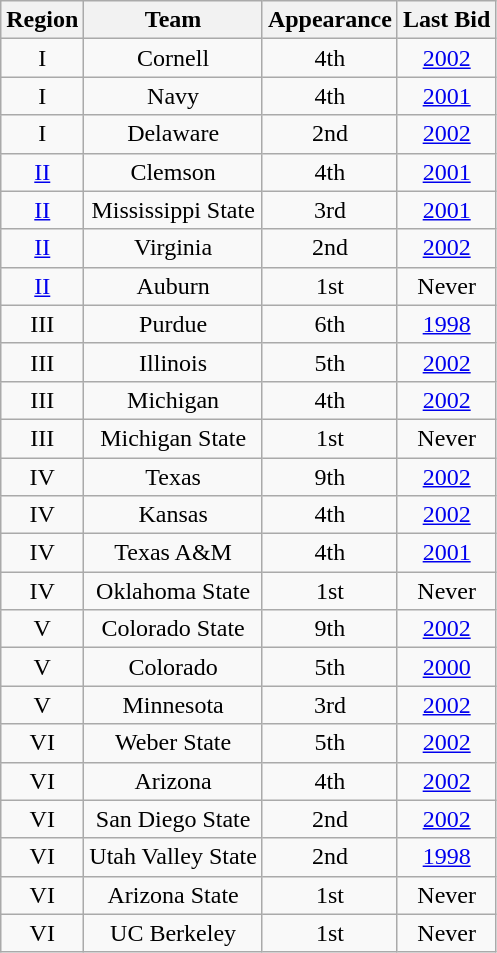<table class="wikitable sortable" style="text-align:center">
<tr>
<th>Region</th>
<th>Team</th>
<th>Appearance</th>
<th>Last Bid</th>
</tr>
<tr>
<td>I</td>
<td>Cornell</td>
<td>4th</td>
<td><a href='#'>2002</a></td>
</tr>
<tr>
<td>I</td>
<td>Navy</td>
<td>4th</td>
<td><a href='#'>2001</a></td>
</tr>
<tr>
<td>I</td>
<td>Delaware</td>
<td>2nd</td>
<td><a href='#'>2002</a></td>
</tr>
<tr>
<td><a href='#'>II</a></td>
<td>Clemson</td>
<td>4th</td>
<td><a href='#'>2001</a></td>
</tr>
<tr>
<td><a href='#'>II</a></td>
<td>Mississippi State</td>
<td>3rd</td>
<td><a href='#'>2001</a></td>
</tr>
<tr>
<td><a href='#'>II</a></td>
<td>Virginia</td>
<td>2nd</td>
<td><a href='#'>2002</a></td>
</tr>
<tr>
<td><a href='#'>II</a></td>
<td>Auburn</td>
<td>1st</td>
<td>Never</td>
</tr>
<tr>
<td>III</td>
<td>Purdue</td>
<td>6th</td>
<td><a href='#'>1998</a></td>
</tr>
<tr>
<td>III</td>
<td>Illinois</td>
<td>5th</td>
<td><a href='#'>2002</a></td>
</tr>
<tr>
<td>III</td>
<td>Michigan</td>
<td>4th</td>
<td><a href='#'>2002</a></td>
</tr>
<tr>
<td>III</td>
<td>Michigan State</td>
<td>1st</td>
<td>Never</td>
</tr>
<tr>
<td>IV</td>
<td>Texas</td>
<td>9th</td>
<td><a href='#'>2002</a></td>
</tr>
<tr>
<td>IV</td>
<td>Kansas</td>
<td>4th</td>
<td><a href='#'>2002</a></td>
</tr>
<tr>
<td>IV</td>
<td>Texas A&M</td>
<td>4th</td>
<td><a href='#'>2001</a></td>
</tr>
<tr>
<td>IV</td>
<td>Oklahoma State</td>
<td>1st</td>
<td>Never</td>
</tr>
<tr>
<td>V</td>
<td>Colorado State</td>
<td>9th</td>
<td><a href='#'>2002</a></td>
</tr>
<tr>
<td>V</td>
<td>Colorado</td>
<td>5th</td>
<td><a href='#'>2000</a></td>
</tr>
<tr>
<td>V</td>
<td>Minnesota</td>
<td>3rd</td>
<td><a href='#'>2002</a></td>
</tr>
<tr>
<td>VI</td>
<td>Weber State</td>
<td>5th</td>
<td><a href='#'>2002</a></td>
</tr>
<tr>
<td>VI</td>
<td>Arizona</td>
<td>4th</td>
<td><a href='#'>2002</a></td>
</tr>
<tr>
<td>VI</td>
<td>San Diego State</td>
<td>2nd</td>
<td><a href='#'>2002</a></td>
</tr>
<tr>
<td>VI</td>
<td>Utah Valley State</td>
<td>2nd</td>
<td><a href='#'>1998</a></td>
</tr>
<tr>
<td>VI</td>
<td>Arizona State</td>
<td>1st</td>
<td>Never</td>
</tr>
<tr>
<td>VI</td>
<td>UC Berkeley</td>
<td>1st</td>
<td>Never</td>
</tr>
</table>
